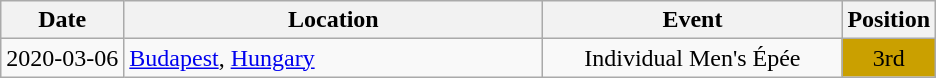<table class="wikitable" style="text-align:center;">
<tr>
<th>Date</th>
<th style="width:17em">Location</th>
<th style="width:12em">Event</th>
<th>Position</th>
</tr>
<tr>
<td>2020-03-06</td>
<td rowspan="1" align="left"> <a href='#'>Budapest</a>, <a href='#'>Hungary</a></td>
<td>Individual Men's Épée</td>
<td bgcolor="caramel">3rd</td>
</tr>
</table>
